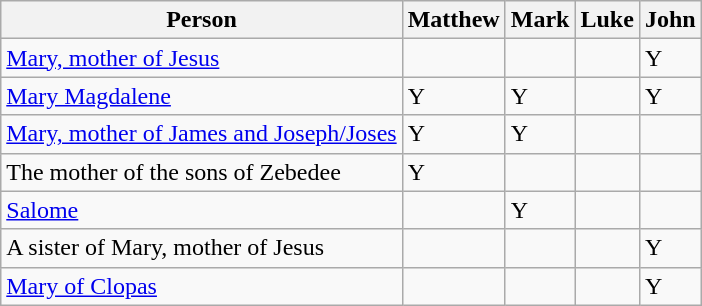<table class="wikitable">
<tr>
<th>Person</th>
<th>Matthew</th>
<th>Mark</th>
<th>Luke</th>
<th>John</th>
</tr>
<tr>
<td><a href='#'>Mary, mother of Jesus</a></td>
<td></td>
<td></td>
<td></td>
<td>Y</td>
</tr>
<tr>
<td><a href='#'>Mary Magdalene</a></td>
<td>Y</td>
<td>Y</td>
<td></td>
<td>Y</td>
</tr>
<tr>
<td><a href='#'>Mary, mother of James and Joseph/Joses</a></td>
<td>Y</td>
<td>Y</td>
<td></td>
<td></td>
</tr>
<tr>
<td>The mother of the sons of Zebedee</td>
<td>Y</td>
<td></td>
<td></td>
<td></td>
</tr>
<tr>
<td><a href='#'>Salome</a></td>
<td></td>
<td>Y</td>
<td></td>
<td></td>
</tr>
<tr>
<td>A sister of Mary, mother of Jesus</td>
<td></td>
<td></td>
<td></td>
<td>Y</td>
</tr>
<tr>
<td><a href='#'>Mary of Clopas</a></td>
<td></td>
<td></td>
<td></td>
<td>Y</td>
</tr>
</table>
